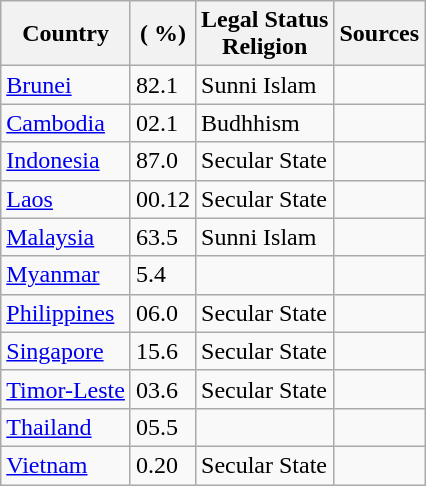<table class="wikitable">
<tr>
<th>Country</th>
<th>( %)</th>
<th>Legal Status<br>Religion</th>
<th>Sources</th>
</tr>
<tr>
<td> <a href='#'>Brunei</a></td>
<td>82.1</td>
<td>Sunni Islam</td>
<td></td>
</tr>
<tr>
<td> <a href='#'>Cambodia</a></td>
<td>02.1</td>
<td>Budhhism</td>
<td></td>
</tr>
<tr>
<td> <a href='#'>Indonesia</a></td>
<td>87.0</td>
<td>Secular State</td>
<td></td>
</tr>
<tr>
<td> <a href='#'>Laos</a></td>
<td>00.12</td>
<td>Secular State</td>
<td></td>
</tr>
<tr>
<td> <a href='#'>Malaysia</a></td>
<td>63.5</td>
<td>Sunni Islam</td>
<td></td>
</tr>
<tr>
<td> <a href='#'>Myanmar</a></td>
<td>5.4</td>
<td></td>
<td></td>
</tr>
<tr>
<td> <a href='#'>Philippines</a></td>
<td>06.0</td>
<td>Secular State</td>
<td></td>
</tr>
<tr>
<td> <a href='#'>Singapore</a></td>
<td>15.6</td>
<td>Secular State</td>
<td></td>
</tr>
<tr>
<td> <a href='#'>Timor-Leste</a></td>
<td>03.6</td>
<td>Secular State</td>
<td></td>
</tr>
<tr>
<td> <a href='#'>Thailand</a></td>
<td>05.5</td>
<td></td>
<td></td>
</tr>
<tr>
<td> <a href='#'>Vietnam</a></td>
<td>0.20</td>
<td>Secular State</td>
<td></td>
</tr>
</table>
